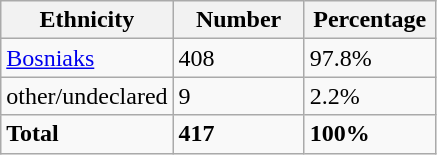<table class="wikitable">
<tr>
<th width="100px">Ethnicity</th>
<th width="80px">Number</th>
<th width="80px">Percentage</th>
</tr>
<tr>
<td><a href='#'>Bosniaks</a></td>
<td>408</td>
<td>97.8%</td>
</tr>
<tr>
<td>other/undeclared</td>
<td>9</td>
<td>2.2%</td>
</tr>
<tr>
<td><strong>Total</strong></td>
<td><strong>417</strong></td>
<td><strong>100%</strong></td>
</tr>
</table>
